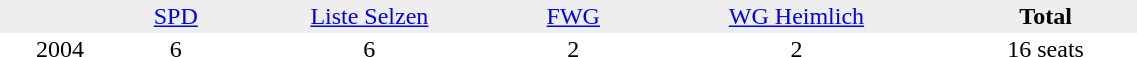<table border="0" cellpadding="2" cellspacing="0" width="60%">
<tr bgcolor="#eeeeee" align="center">
<td></td>
<td><a href='#'>SPD</a></td>
<td><a href='#'>Liste Selzen</a></td>
<td><a href='#'>FWG</a></td>
<td><a href='#'>WG Heimlich</a></td>
<td><strong>Total</strong></td>
</tr>
<tr align="center">
<td>2004</td>
<td>6</td>
<td>6</td>
<td>2</td>
<td>2</td>
<td>16 seats</td>
</tr>
</table>
